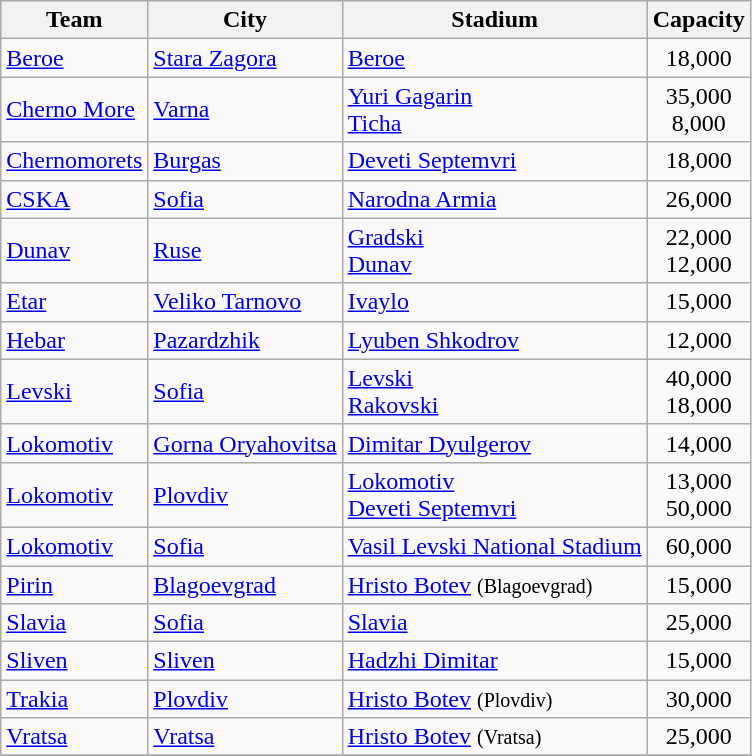<table class="wikitable sortable">
<tr>
<th>Team</th>
<th>City</th>
<th>Stadium</th>
<th>Capacity</th>
</tr>
<tr>
<td><a href='#'>Beroe</a></td>
<td><a href='#'>Stara Zagora</a></td>
<td><a href='#'>Beroe</a></td>
<td align=center>18,000</td>
</tr>
<tr>
<td><a href='#'>Cherno More</a></td>
<td><a href='#'>Varna</a></td>
<td><a href='#'>Yuri Gagarin</a><br><a href='#'>Ticha</a></td>
<td align=center>35,000<br>8,000</td>
</tr>
<tr>
<td><a href='#'>Chernomorets</a></td>
<td><a href='#'>Burgas</a></td>
<td><a href='#'>Deveti Septemvri</a></td>
<td align=center>18,000</td>
</tr>
<tr>
<td><a href='#'>CSKA</a></td>
<td><a href='#'>Sofia</a></td>
<td><a href='#'>Narodna Armia</a></td>
<td align=center>26,000</td>
</tr>
<tr>
<td><a href='#'>Dunav</a></td>
<td><a href='#'>Ruse</a></td>
<td><a href='#'>Gradski</a><br><a href='#'>Dunav</a></td>
<td align=center>22,000<br>12,000</td>
</tr>
<tr>
<td><a href='#'>Etar</a></td>
<td><a href='#'>Veliko Tarnovo</a></td>
<td><a href='#'>Ivaylo</a></td>
<td align="center">15,000</td>
</tr>
<tr>
<td><a href='#'>Hebar</a></td>
<td><a href='#'>Pazardzhik</a></td>
<td><a href='#'>Lyuben Shkodrov</a></td>
<td align=center>12,000</td>
</tr>
<tr>
<td><a href='#'>Levski</a></td>
<td><a href='#'>Sofia</a></td>
<td><a href='#'>Levski</a><br><a href='#'>Rakovski</a></td>
<td align="center">40,000<br>18,000</td>
</tr>
<tr>
<td><a href='#'>Lokomotiv</a></td>
<td><a href='#'>Gorna Oryahovitsa</a></td>
<td><a href='#'>Dimitar Dyulgerov</a></td>
<td align=center>14,000</td>
</tr>
<tr>
<td><a href='#'>Lokomotiv</a></td>
<td><a href='#'>Plovdiv</a></td>
<td><a href='#'>Lokomotiv</a><br><a href='#'>Deveti Septemvri</a></td>
<td align="center">13,000<br>50,000</td>
</tr>
<tr>
<td><a href='#'>Lokomotiv</a></td>
<td><a href='#'>Sofia</a></td>
<td><a href='#'>Vasil Levski National Stadium</a></td>
<td align="center">60,000</td>
</tr>
<tr>
<td><a href='#'>Pirin</a></td>
<td><a href='#'>Blagoevgrad</a></td>
<td><a href='#'>Hristo Botev</a> <small>(Blagoevgrad)</small></td>
<td align="center">15,000</td>
</tr>
<tr>
<td><a href='#'>Slavia</a></td>
<td><a href='#'>Sofia</a></td>
<td><a href='#'>Slavia</a></td>
<td align=center>25,000</td>
</tr>
<tr>
<td><a href='#'>Sliven</a></td>
<td><a href='#'>Sliven</a></td>
<td><a href='#'>Hadzhi Dimitar</a></td>
<td align=center>15,000</td>
</tr>
<tr>
<td><a href='#'>Trakia</a></td>
<td><a href='#'>Plovdiv</a></td>
<td><a href='#'>Hristo Botev</a> <small>(Plovdiv)</small></td>
<td align="center">30,000</td>
</tr>
<tr>
<td><a href='#'>Vratsa</a></td>
<td><a href='#'>Vratsa</a></td>
<td><a href='#'>Hristo Botev</a> <small>(Vratsa)</small></td>
<td align=center>25,000</td>
</tr>
<tr>
</tr>
</table>
